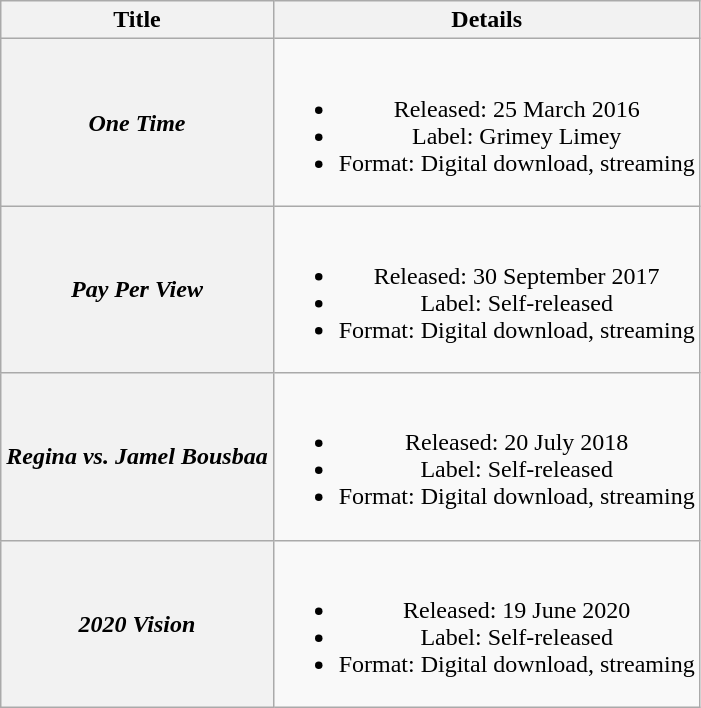<table class="wikitable plainrowheaders" style="text-align:center;">
<tr>
<th scope="col">Title</th>
<th scope="col">Details</th>
</tr>
<tr>
<th scope="row"><em>One Time</em></th>
<td><br><ul><li>Released: 25 March 2016</li><li>Label: Grimey Limey</li><li>Format: Digital download, streaming</li></ul></td>
</tr>
<tr>
<th scope="row"><em>Pay Per View</em><br></th>
<td><br><ul><li>Released: 30 September 2017</li><li>Label: Self-released</li><li>Format: Digital download, streaming</li></ul></td>
</tr>
<tr>
<th scope="row"><em>Regina vs. Jamel Bousbaa</em></th>
<td><br><ul><li>Released: 20 July 2018</li><li>Label: Self-released</li><li>Format: Digital download, streaming</li></ul></td>
</tr>
<tr>
<th scope="row"><em>2020 Vision</em></th>
<td><br><ul><li>Released: 19 June 2020</li><li>Label: Self-released</li><li>Format: Digital download, streaming</li></ul></td>
</tr>
</table>
